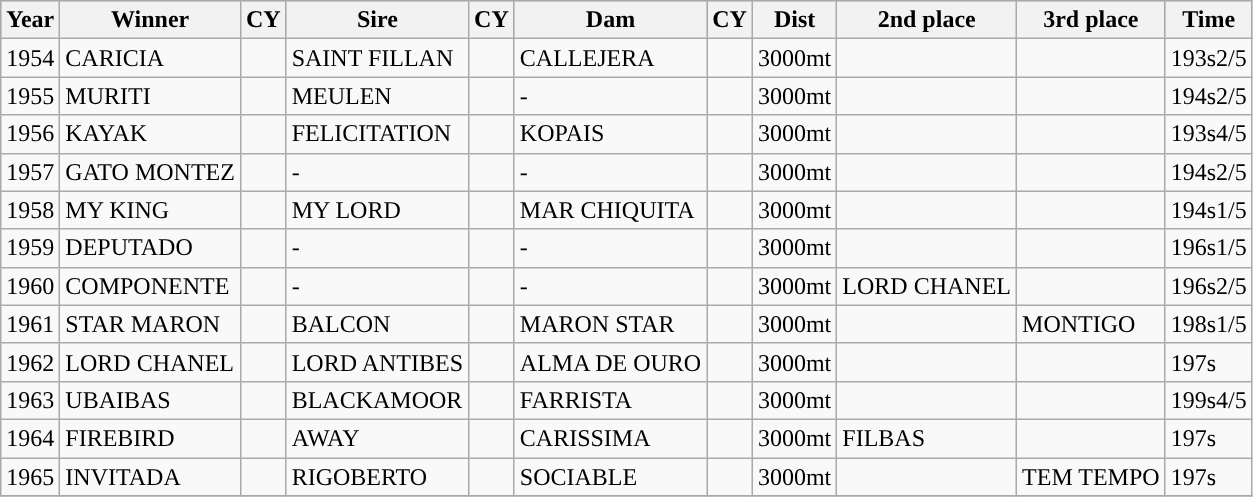<table class = "sortable wikitable">
<tr style="background:#7d7; text-align:center;">
<th>Year</th>
<th>Winner</th>
<th>CY</th>
<th>Sire</th>
<th>CY</th>
<th>Dam</th>
<th>CY</th>
<th style="white-space:nowrap">Dist</th>
<th>2nd place</th>
<th>3rd place</th>
<th>Time</th>
</tr>
<tr>
<td>1954</td>
<td>CARICIA</td>
<td></td>
<td>SAINT FILLAN</td>
<td></td>
<td>CALLEJERA</td>
<td></td>
<td>3000mt</td>
<td></td>
<td></td>
<td>193s2/5</td>
</tr>
<tr>
<td>1955</td>
<td>MURITI</td>
<td></td>
<td>MEULEN</td>
<td></td>
<td>-</td>
<td></td>
<td>3000mt</td>
<td></td>
<td></td>
<td>194s2/5</td>
</tr>
<tr>
<td>1956</td>
<td>KAYAK</td>
<td></td>
<td>FELICITATION</td>
<td></td>
<td>KOPAIS</td>
<td></td>
<td>3000mt</td>
<td></td>
<td></td>
<td>193s4/5</td>
</tr>
<tr>
<td>1957</td>
<td>GATO MONTEZ</td>
<td></td>
<td>-</td>
<td></td>
<td>-</td>
<td></td>
<td>3000mt</td>
<td></td>
<td></td>
<td>194s2/5</td>
</tr>
<tr>
<td>1958</td>
<td>MY KING</td>
<td></td>
<td>MY LORD</td>
<td></td>
<td>MAR CHIQUITA</td>
<td></td>
<td>3000mt</td>
<td></td>
<td></td>
<td>194s1/5</td>
</tr>
<tr>
<td>1959</td>
<td>DEPUTADO</td>
<td></td>
<td>-</td>
<td></td>
<td>-</td>
<td></td>
<td>3000mt</td>
<td></td>
<td></td>
<td>196s1/5</td>
</tr>
<tr>
<td>1960</td>
<td>COMPONENTE</td>
<td></td>
<td>-</td>
<td></td>
<td>-</td>
<td></td>
<td>3000mt</td>
<td>LORD CHANEL</td>
<td></td>
<td>196s2/5</td>
</tr>
<tr>
<td>1961</td>
<td>STAR MARON</td>
<td></td>
<td>BALCON</td>
<td></td>
<td>MARON STAR</td>
<td></td>
<td>3000mt</td>
<td></td>
<td>MONTIGO</td>
<td>198s1/5</td>
</tr>
<tr>
<td>1962</td>
<td>LORD CHANEL</td>
<td></td>
<td>LORD ANTIBES</td>
<td></td>
<td>ALMA DE OURO</td>
<td></td>
<td>3000mt</td>
<td></td>
<td></td>
<td>197s</td>
</tr>
<tr>
<td>1963</td>
<td>UBAIBAS</td>
<td></td>
<td>BLACKAMOOR</td>
<td></td>
<td>FARRISTA</td>
<td></td>
<td>3000mt</td>
<td></td>
<td></td>
<td>199s4/5</td>
</tr>
<tr>
<td>1964</td>
<td>FIREBIRD</td>
<td></td>
<td>AWAY</td>
<td></td>
<td>CARISSIMA</td>
<td></td>
<td>3000mt</td>
<td>FILBAS</td>
<td></td>
<td>197s</td>
</tr>
<tr>
<td>1965</td>
<td>INVITADA</td>
<td></td>
<td>RIGOBERTO</td>
<td></td>
<td>SOCIABLE</td>
<td></td>
<td>3000mt</td>
<td></td>
<td>TEM TEMPO</td>
<td>197s</td>
</tr>
<tr>
</tr>
</table>
